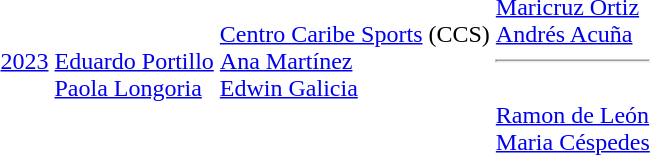<table>
<tr>
<td align=center><a href='#'>2023</a></td>
<td><br><a href='#'>Eduardo Portillo</a><br><a href='#'>Paola Longoria</a></td>
<td><a href='#'>Centro Caribe Sports</a> (CCS)<br><a href='#'>Ana Martínez</a><br><a href='#'>Edwin Galicia</a></td>
<td><br><a href='#'>Maricruz Ortiz</a><br><a href='#'>Andrés Acuña</a><hr><br><a href='#'>Ramon de León</a><br><a href='#'>Maria Céspedes</a></td>
</tr>
</table>
